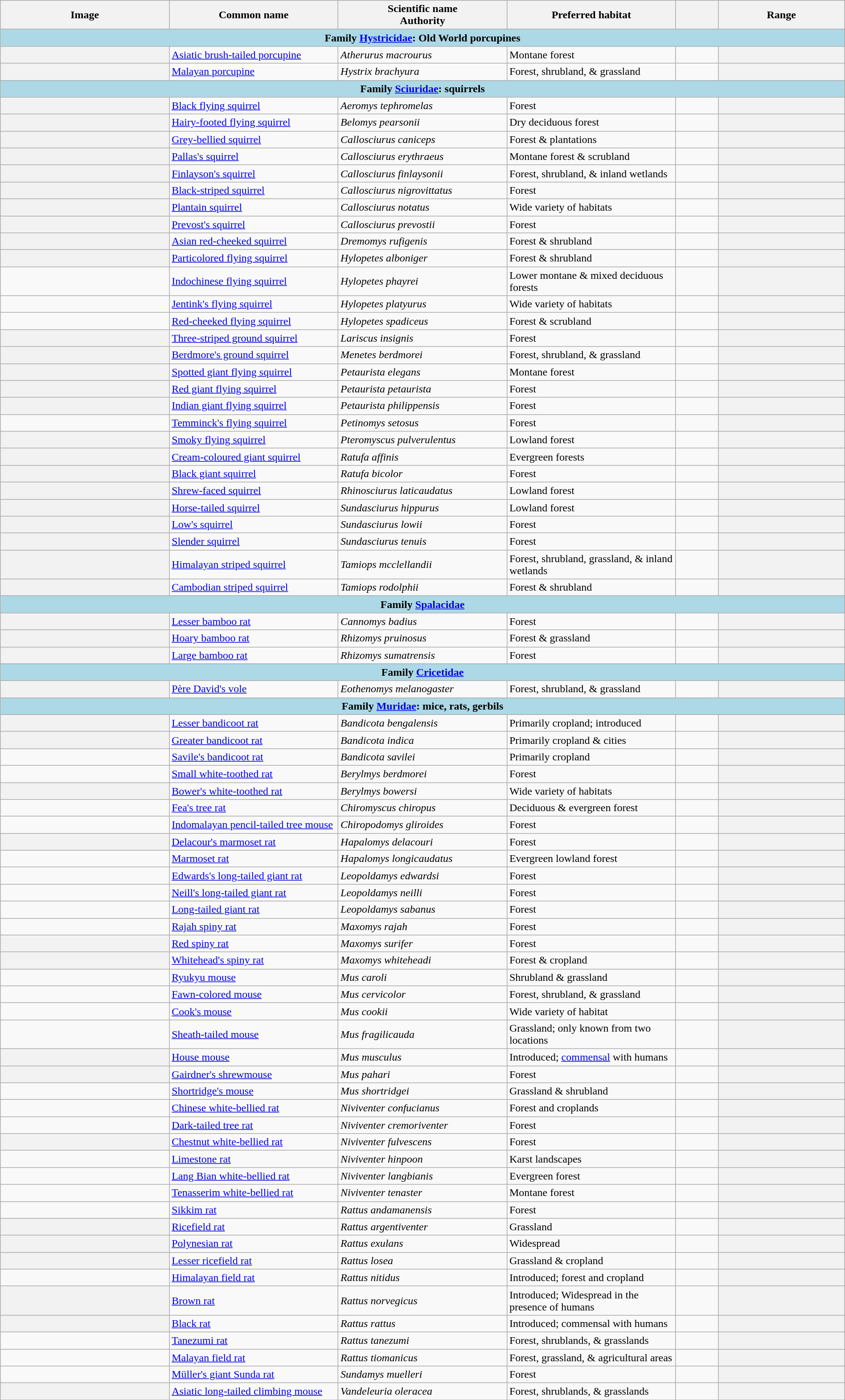<table width=100% class="wikitable unsortable plainrowheaders">
<tr>
<th width="20%" style="text-align: center;">Image</th>
<th width="20%">Common name</th>
<th width="20%">Scientific name<br>Authority</th>
<th width="20%">Preferred habitat</th>
<th width="5%"></th>
<th width="15%">Range</th>
</tr>
<tr>
<td style="text-align:center;background:lightblue;" colspan=6><strong>Family <a href='#'>Hystricidae</a>: Old World porcupines</strong></td>
</tr>
<tr>
<th style="text-align: center;"></th>
<td><a href='#'>Asiatic brush-tailed porcupine</a></td>
<td><em>Atherurus macrourus</em><br></td>
<td>Montane forest</td>
<td><br></td>
<th style="text-align: center;"></th>
</tr>
<tr>
<th style="text-align: center;"></th>
<td><a href='#'>Malayan porcupine</a></td>
<td><em>Hystrix brachyura</em><br></td>
<td>Forest, shrubland, & grassland</td>
<td><br></td>
<th style="text-align: center;"></th>
</tr>
<tr>
<td style="text-align:center;background:lightblue;" colspan=6><strong>Family <a href='#'>Sciuridae</a>: squirrels</strong></td>
</tr>
<tr>
<th style="text-align: center;"></th>
<td><a href='#'>Black flying squirrel</a></td>
<td><em>Aeromys tephromelas</em><br></td>
<td>Forest</td>
<td><br></td>
<th style="text-align: center;"></th>
</tr>
<tr>
<th style="text-align: center;"></th>
<td><a href='#'>Hairy-footed flying squirrel</a></td>
<td><em>Belomys pearsonii</em><br></td>
<td>Dry deciduous forest</td>
<td><br></td>
<th style="text-align: center;"></th>
</tr>
<tr>
<th style="text-align: center;"></th>
<td><a href='#'>Grey-bellied squirrel</a></td>
<td><em>Callosciurus caniceps</em><br></td>
<td>Forest & plantations</td>
<td><br></td>
<th style="text-align: center;"></th>
</tr>
<tr>
<th style="text-align: center;"></th>
<td><a href='#'>Pallas's squirrel</a></td>
<td><em>Callosciurus erythraeus</em><br></td>
<td>Montane forest & scrubland</td>
<td><br></td>
<th style="text-align: center;"></th>
</tr>
<tr>
<th style="text-align: center;"></th>
<td><a href='#'>Finlayson's squirrel</a></td>
<td><em>Callosciurus finlaysonii</em><br></td>
<td>Forest, shrubland, & inland wetlands</td>
<td><br></td>
<th style="text-align: center;"></th>
</tr>
<tr>
<th style="text-align: center;"></th>
<td><a href='#'>Black-striped squirrel</a></td>
<td><em>Callosciurus nigrovittatus</em><br></td>
<td>Forest</td>
<td><br></td>
<th style="text-align: center;"></th>
</tr>
<tr>
<th style="text-align: center;"></th>
<td><a href='#'>Plantain squirrel</a></td>
<td><em>Callosciurus notatus</em><br></td>
<td>Wide variety of habitats</td>
<td><br></td>
<th style="text-align: center;"></th>
</tr>
<tr>
<th style="text-align: center;"></th>
<td><a href='#'>Prevost's squirrel</a></td>
<td><em>Callosciurus prevostii</em><br></td>
<td>Forest</td>
<td><br></td>
<th style="text-align: center;"></th>
</tr>
<tr>
<th style="text-align: center;"></th>
<td><a href='#'>Asian red-cheeked squirrel</a></td>
<td><em>Dremomys rufigenis</em><br></td>
<td>Forest & shrubland</td>
<td><br></td>
<th style="text-align: center;"></th>
</tr>
<tr>
<th style="text-align: center;"></th>
<td><a href='#'>Particolored flying squirrel</a></td>
<td><em>Hylopetes alboniger</em><br></td>
<td>Forest & shrubland</td>
<td><br></td>
<th style="text-align: center;"></th>
</tr>
<tr>
<td></td>
<td><a href='#'>Indochinese flying squirrel</a></td>
<td><em>Hylopetes phayrei</em><br></td>
<td>Lower montane & mixed deciduous forests</td>
<td><br></td>
<th style="text-align: center;"></th>
</tr>
<tr>
<td></td>
<td><a href='#'>Jentink's flying squirrel</a></td>
<td><em>Hylopetes platyurus</em><br></td>
<td>Wide variety of habitats</td>
<td><br></td>
<th style="text-align: center;"></th>
</tr>
<tr>
<td></td>
<td><a href='#'>Red-cheeked flying squirrel</a></td>
<td><em>Hylopetes spadiceus</em><br></td>
<td>Forest & scrubland</td>
<td><br></td>
<th style="text-align: center;"></th>
</tr>
<tr>
<th style="text-align: center;"></th>
<td><a href='#'>Three-striped ground squirrel</a></td>
<td><em>Lariscus insignis</em><br></td>
<td>Forest</td>
<td><br></td>
<th style="text-align: center;"></th>
</tr>
<tr>
<th style="text-align: center;"></th>
<td><a href='#'>Berdmore's ground squirrel</a></td>
<td><em>Menetes berdmorei</em><br></td>
<td>Forest, shrubland, & grassland</td>
<td><br></td>
<th style="text-align: center;"></th>
</tr>
<tr>
<th style="text-align: center;"></th>
<td><a href='#'>Spotted giant flying squirrel</a></td>
<td><em>Petaurista elegans</em><br></td>
<td>Montane forest</td>
<td><br></td>
<th style="text-align: center;"></th>
</tr>
<tr>
<th style="text-align: center;"></th>
<td><a href='#'>Red giant flying squirrel</a></td>
<td><em>Petaurista petaurista</em><br></td>
<td>Forest</td>
<td><br></td>
<th style="text-align: center;"></th>
</tr>
<tr>
<th style="text-align: center;"></th>
<td><a href='#'>Indian giant flying squirrel</a></td>
<td><em>Petaurista philippensis</em><br></td>
<td>Forest</td>
<td><br></td>
<th style="text-align: center;"></th>
</tr>
<tr>
<td></td>
<td><a href='#'>Temminck's flying squirrel</a></td>
<td><em>Petinomys setosus</em><br></td>
<td>Forest</td>
<td><br></td>
<th style="text-align: center;"></th>
</tr>
<tr>
<th style="text-align: center;"></th>
<td><a href='#'>Smoky flying squirrel</a></td>
<td><em>Pteromyscus pulverulentus</em><br></td>
<td>Lowland forest</td>
<td><br></td>
<th style="text-align: center;"></th>
</tr>
<tr>
<th style="text-align: center;"></th>
<td><a href='#'>Cream-coloured giant squirrel</a></td>
<td><em>Ratufa affinis</em><br></td>
<td>Evergreen forests</td>
<td><br></td>
<th style="text-align: center;"></th>
</tr>
<tr>
<th style="text-align: center;"></th>
<td><a href='#'>Black giant squirrel</a></td>
<td><em>Ratufa bicolor</em><br></td>
<td>Forest</td>
<td><br></td>
<th style="text-align: center;"></th>
</tr>
<tr>
<th style="text-align: center;"></th>
<td><a href='#'>Shrew-faced squirrel</a></td>
<td><em>Rhinosciurus laticaudatus</em><br></td>
<td>Lowland forest</td>
<td><br></td>
<th style="text-align: center;"></th>
</tr>
<tr>
<th style="text-align: center;"></th>
<td><a href='#'>Horse-tailed squirrel</a></td>
<td><em>Sundasciurus hippurus</em><br></td>
<td>Lowland forest</td>
<td><br></td>
<th style="text-align: center;"></th>
</tr>
<tr>
<th style="text-align: center;"></th>
<td><a href='#'>Low's squirrel</a></td>
<td><em>Sundasciurus lowii</em><br></td>
<td>Forest</td>
<td><br></td>
<th style="text-align: center;"></th>
</tr>
<tr>
<th style="text-align: center;"></th>
<td><a href='#'>Slender squirrel</a></td>
<td><em>Sundasciurus tenuis</em><br></td>
<td>Forest</td>
<td><br></td>
<th style="text-align: center;"></th>
</tr>
<tr>
<th style="text-align: center;"></th>
<td><a href='#'>Himalayan striped squirrel</a></td>
<td><em>Tamiops mcclellandii</em><br></td>
<td>Forest, shrubland, grassland, & inland wetlands</td>
<td><br></td>
<th style="text-align: center;"></th>
</tr>
<tr>
<th style="text-align: center;"></th>
<td><a href='#'>Cambodian striped squirrel</a></td>
<td><em>Tamiops rodolphii</em><br></td>
<td>Forest & shrubland</td>
<td><br></td>
<th style="text-align: center;"></th>
</tr>
<tr>
<td style="text-align:center;background:lightblue;" colspan=6><strong>Family <a href='#'>Spalacidae</a></strong></td>
</tr>
<tr>
<th style="text-align: center;"></th>
<td><a href='#'>Lesser bamboo rat</a></td>
<td><em>Cannomys badius</em><br></td>
<td>Forest</td>
<td><br></td>
<th style="text-align: center;"></th>
</tr>
<tr>
<th style="text-align: center;"></th>
<td><a href='#'>Hoary bamboo rat</a></td>
<td><em>Rhizomys pruinosus</em><br></td>
<td>Forest & grassland</td>
<td><br></td>
<th style="text-align: center;"></th>
</tr>
<tr>
<th style="text-align: center;"></th>
<td><a href='#'>Large bamboo rat</a></td>
<td><em>Rhizomys sumatrensis</em><br></td>
<td>Forest</td>
<td><br></td>
<th style="text-align: center;"></th>
</tr>
<tr>
<td style="text-align:center;background:lightblue;" colspan=6><strong>Family <a href='#'>Cricetidae</a></strong></td>
</tr>
<tr>
<th style="text-align: center;"></th>
<td><a href='#'>Père David's vole</a></td>
<td><em>Eothenomys melanogaster</em><br></td>
<td>Forest, shrubland, & grassland</td>
<td><br></td>
<th style="text-align: center;"></th>
</tr>
<tr>
<td style="text-align:center;background:lightblue;" colspan=6><strong>Family <a href='#'>Muridae</a>: mice, rats, gerbils</strong></td>
</tr>
<tr>
<th style="text-align: center;"></th>
<td><a href='#'>Lesser bandicoot rat</a></td>
<td><em>Bandicota bengalensis</em><br></td>
<td>Primarily cropland; introduced</td>
<td><br></td>
<th style="text-align: center;"></th>
</tr>
<tr>
<th style="text-align: center;"></th>
<td><a href='#'>Greater bandicoot rat</a></td>
<td><em>Bandicota indica</em><br></td>
<td>Primarily cropland & cities</td>
<td><br></td>
<th style="text-align: center;"></th>
</tr>
<tr>
<td></td>
<td><a href='#'>Savile's bandicoot rat</a></td>
<td><em>Bandicota savilei</em><br></td>
<td>Primarily cropland</td>
<td><br></td>
<th style="text-align: center;"></th>
</tr>
<tr>
<td></td>
<td><a href='#'>Small white-toothed rat</a></td>
<td><em>Berylmys berdmorei</em><br></td>
<td>Forest</td>
<td><br></td>
<th style="text-align: center;"></th>
</tr>
<tr>
<th style="text-align: center;"></th>
<td><a href='#'>Bower's white-toothed rat</a></td>
<td><em>Berylmys bowersi</em><br></td>
<td>Wide variety of habitats</td>
<td><br></td>
<th style="text-align: center;"></th>
</tr>
<tr>
<td></td>
<td><a href='#'>Fea's tree rat</a></td>
<td><em>Chiromyscus chiropus</em><br></td>
<td>Deciduous & evergreen forest</td>
<td><br></td>
<th style="text-align: center;"></th>
</tr>
<tr>
<td></td>
<td><a href='#'>Indomalayan pencil-tailed tree mouse</a></td>
<td><em>Chiropodomys gliroides</em><br></td>
<td>Forest</td>
<td><br></td>
<th style="text-align: center;"></th>
</tr>
<tr>
<th style="text-align: center;"></th>
<td><a href='#'>Delacour's marmoset rat</a></td>
<td><em>Hapalomys delacouri</em><br></td>
<td>Forest</td>
<td><br></td>
<th style="text-align: center;"></th>
</tr>
<tr>
<td></td>
<td><a href='#'>Marmoset rat</a></td>
<td><em>Hapalomys longicaudatus</em><br></td>
<td>Evergreen lowland forest</td>
<td><br></td>
<th style="text-align: center;"></th>
</tr>
<tr>
<td></td>
<td><a href='#'>Edwards's long-tailed giant rat</a></td>
<td><em>Leopoldamys edwardsi</em><br></td>
<td>Forest</td>
<td><br></td>
<th style="text-align: center;"></th>
</tr>
<tr>
<td></td>
<td><a href='#'>Neill's long-tailed giant rat</a></td>
<td><em>Leopoldamys neilli</em><br></td>
<td>Forest</td>
<td><br></td>
<th style="text-align: center;"></th>
</tr>
<tr>
<td></td>
<td><a href='#'>Long-tailed giant rat</a></td>
<td><em>Leopoldamys sabanus</em><br></td>
<td>Forest</td>
<td><br></td>
<th style="text-align: center;"></th>
</tr>
<tr>
<td></td>
<td><a href='#'>Rajah spiny rat</a></td>
<td><em>Maxomys rajah</em><br></td>
<td>Forest</td>
<td><br></td>
<th style="text-align: center;"></th>
</tr>
<tr>
<th style="text-align: center;"></th>
<td><a href='#'>Red spiny rat</a></td>
<td><em>Maxomys surifer</em><br></td>
<td>Forest</td>
<td><br></td>
<th style="text-align: center;"></th>
</tr>
<tr>
<th style="text-align: center;"></th>
<td><a href='#'>Whitehead's spiny rat</a></td>
<td><em>Maxomys whiteheadi</em><br></td>
<td>Forest & cropland</td>
<td><br></td>
<th style="text-align: center;"></th>
</tr>
<tr>
<td></td>
<td><a href='#'>Ryukyu mouse</a></td>
<td><em>Mus caroli</em><br></td>
<td>Shrubland & grassland</td>
<td><br></td>
<th style="text-align: center;"></th>
</tr>
<tr>
<td></td>
<td><a href='#'>Fawn-colored mouse</a></td>
<td><em>Mus cervicolor</em><br></td>
<td>Forest, shrubland, & grassland</td>
<td><br></td>
<th style="text-align: center;"></th>
</tr>
<tr>
<td></td>
<td><a href='#'>Cook's mouse</a></td>
<td><em>Mus cookii</em><br></td>
<td>Wide variety of habitat</td>
<td><br></td>
<th style="text-align: center;"></th>
</tr>
<tr>
<td></td>
<td><a href='#'>Sheath-tailed mouse</a></td>
<td><em>Mus fragilicauda</em><br></td>
<td>Grassland; only known from two locations</td>
<td><br></td>
<th style="text-align: center;"></th>
</tr>
<tr>
<th style="text-align: center;"></th>
<td><a href='#'>House mouse</a></td>
<td><em>Mus musculus</em><br></td>
<td>Introduced; <a href='#'>commensal</a> with humans</td>
<td><br></td>
<th style="text-align: center;"></th>
</tr>
<tr>
<th style="text-align: center;"></th>
<td><a href='#'>Gairdner's shrewmouse</a></td>
<td><em>Mus pahari</em><br></td>
<td>Forest</td>
<td><br></td>
<th style="text-align: center;"></th>
</tr>
<tr>
<td></td>
<td><a href='#'>Shortridge's mouse</a></td>
<td><em>Mus shortridgei</em><br></td>
<td>Grassland & shrubland</td>
<td><br></td>
<th style="text-align: center;"></th>
</tr>
<tr>
<td></td>
<td><a href='#'>Chinese white-bellied rat</a></td>
<td><em>Niviventer confucianus</em><br></td>
<td>Forest and croplands</td>
<td><br></td>
<th style="text-align: center;"></th>
</tr>
<tr>
<td></td>
<td><a href='#'>Dark-tailed tree rat</a></td>
<td><em>Niviventer cremoriventer</em><br></td>
<td>Forest</td>
<td><br></td>
<th style="text-align: center;"></th>
</tr>
<tr>
<th style="text-align: center;"></th>
<td><a href='#'>Chestnut white-bellied rat</a></td>
<td><em>Niviventer fulvescens</em><br></td>
<td>Forest</td>
<td><br></td>
<th style="text-align: center;"></th>
</tr>
<tr>
<td></td>
<td><a href='#'>Limestone rat</a></td>
<td><em>Niviventer hinpoon</em><br></td>
<td>Karst landscapes</td>
<td><br></td>
<th style="text-align: center;"></th>
</tr>
<tr>
<td></td>
<td><a href='#'>Lang Bian white-bellied rat</a></td>
<td><em>Niviventer langbianis</em><br></td>
<td>Evergreen forest</td>
<td><br></td>
<th style="text-align: center;"></th>
</tr>
<tr>
<td></td>
<td><a href='#'>Tenasserim white-bellied rat</a></td>
<td><em>Niviventer tenaster</em><br></td>
<td>Montane forest</td>
<td><br></td>
<th style="text-align: center;"></th>
</tr>
<tr>
<td></td>
<td><a href='#'>Sikkim rat</a></td>
<td><em>Rattus andamanensis</em><br></td>
<td>Forest</td>
<td><br></td>
<th style="text-align: center;"></th>
</tr>
<tr>
<th style="text-align: center;"></th>
<td><a href='#'>Ricefield rat</a></td>
<td><em>Rattus argentiventer</em><br></td>
<td>Grassland</td>
<td><br></td>
<th style="text-align: center;"></th>
</tr>
<tr>
<th style="text-align: center;"></th>
<td><a href='#'>Polynesian rat</a></td>
<td><em>Rattus exulans</em><br></td>
<td>Widespread</td>
<td><br></td>
<th style="text-align: center;"></th>
</tr>
<tr>
<th style="text-align: center;"></th>
<td><a href='#'>Lesser ricefield rat</a></td>
<td><em>Rattus losea</em><br></td>
<td>Grassland & cropland</td>
<td><br></td>
<th style="text-align: center;"></th>
</tr>
<tr>
<td></td>
<td><a href='#'>Himalayan field rat</a></td>
<td><em>Rattus nitidus</em><br></td>
<td>Introduced; forest and cropland</td>
<td><br></td>
<th style="text-align: center;"></th>
</tr>
<tr>
<th style="text-align: center;"></th>
<td><a href='#'>Brown rat</a></td>
<td><em>Rattus norvegicus</em><br></td>
<td>Introduced; Widespread in the presence of humans</td>
<td><br></td>
<th style="text-align: center;"></th>
</tr>
<tr>
<th style="text-align: center;"></th>
<td><a href='#'>Black rat</a></td>
<td><em>Rattus rattus</em><br></td>
<td>Introduced; commensal with humans</td>
<td><br></td>
<th style="text-align: center;"></th>
</tr>
<tr>
<td></td>
<td><a href='#'>Tanezumi rat</a></td>
<td><em>Rattus tanezumi</em><br></td>
<td>Forest, shrublands, & grasslands</td>
<td><br></td>
<th style="text-align: center;"></th>
</tr>
<tr>
<td></td>
<td><a href='#'>Malayan field rat</a></td>
<td><em>Rattus tiomanicus</em><br></td>
<td>Forest, grassland, & agricultural areas</td>
<td><br></td>
<th style="text-align: center;"></th>
</tr>
<tr>
<td></td>
<td><a href='#'>Müller's giant Sunda rat</a></td>
<td><em>Sundamys muelleri</em><br></td>
<td>Forest</td>
<td><br></td>
<th style="text-align: center;"></th>
</tr>
<tr>
<th style="text-align: center;"></th>
<td><a href='#'>Asiatic long-tailed climbing mouse</a></td>
<td><em>Vandeleuria oleracea</em><br></td>
<td>Forest, shrublands, & grasslands</td>
<td><br></td>
<th style="text-align: center;"></th>
</tr>
<tr>
</tr>
</table>
